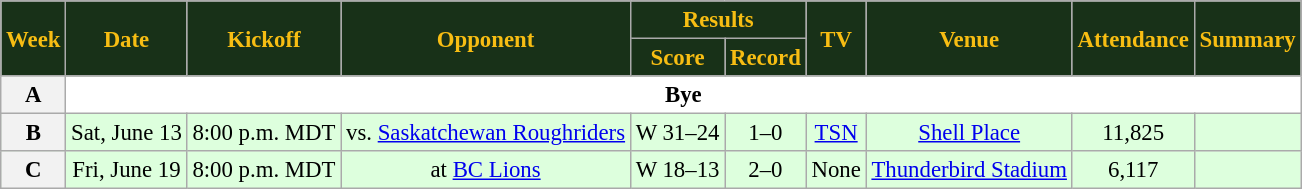<table class="wikitable" style="font-size: 95%;">
<tr>
<th style="background:#183118;color:#f7bd13;" rowspan=2>Week</th>
<th style="background:#183118;color:#f7bd13;" rowspan=2>Date</th>
<th style="background:#183118;color:#f7bd13;" rowspan=2>Kickoff</th>
<th style="background:#183118;color:#f7bd13;" rowspan=2>Opponent</th>
<th style="background:#183118;color:#f7bd13;" colspan=2>Results</th>
<th style="background:#183118;color:#f7bd13;" rowspan=2>TV</th>
<th style="background:#183118;color:#f7bd13;" rowspan=2>Venue</th>
<th style="background:#183118;color:#f7bd13;" rowspan=2>Attendance</th>
<th style="background:#183118;color:#f7bd13;" rowspan=2>Summary</th>
</tr>
<tr>
<th style="background:#183118;color:#f7bd13;">Score</th>
<th style="background:#183118;color:#f7bd13;">Record</th>
</tr>
<tr align="center" bgcolor="#ffffff">
<th align="center"><strong>A</strong></th>
<td colspan=9 align="center" valign="middle"><strong>Bye</strong></td>
</tr>
<tr align="center" bgcolor="#ddffdd">
<th align="center"><strong>B</strong></th>
<td align="center">Sat, June 13</td>
<td align="center">8:00 p.m. MDT</td>
<td align="center">vs. <a href='#'>Saskatchewan Roughriders</a></td>
<td align="center">W 31–24</td>
<td align="center">1–0</td>
<td align="center"><a href='#'>TSN</a></td>
<td align="center"><a href='#'>Shell Place</a> </td>
<td align="center">11,825</td>
<td align="center"></td>
</tr>
<tr align="center" bgcolor="#ddffdd">
<th align="center"><strong>C</strong></th>
<td align="center">Fri, June 19</td>
<td align="center">8:00 p.m. MDT</td>
<td align="center">at <a href='#'>BC Lions</a></td>
<td align="center">W 18–13</td>
<td align="center">2–0</td>
<td align="center">None</td>
<td align="center"><a href='#'>Thunderbird Stadium</a></td>
<td align="center">6,117</td>
<td align="center"></td>
</tr>
</table>
